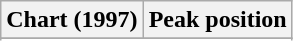<table class="wikitable">
<tr>
<th>Chart (1997)</th>
<th>Peak position</th>
</tr>
<tr>
</tr>
<tr>
</tr>
</table>
